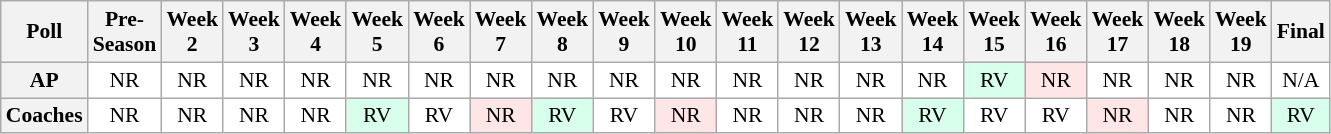<table class="wikitable" style="white-space:nowrap;font-size:90%">
<tr>
<th>Poll</th>
<th>Pre-<br>Season</th>
<th>Week<br>2</th>
<th>Week<br>3</th>
<th>Week<br>4</th>
<th>Week<br>5</th>
<th>Week<br>6</th>
<th>Week<br>7</th>
<th>Week<br>8</th>
<th>Week<br>9</th>
<th>Week<br>10</th>
<th>Week<br>11</th>
<th>Week<br>12</th>
<th>Week<br>13</th>
<th>Week<br>14</th>
<th>Week<br>15</th>
<th>Week<br>16</th>
<th>Week<br>17</th>
<th>Week<br>18</th>
<th>Week<br>19</th>
<th>Final</th>
</tr>
<tr style="text-align:center;">
<th>AP</th>
<td style="background:#FFFFFF;">NR</td>
<td style="background:#FFFFFF;">NR</td>
<td style="background:#FFFFFF;">NR</td>
<td style="background:#FFFFFF;">NR</td>
<td style="background:#FFFFFF;">NR</td>
<td style="background:#FFFFFF;">NR</td>
<td style="background:#FFFFFF;">NR</td>
<td style="background:#FFFFFF;">NR</td>
<td style="background:#FFFFFF;">NR</td>
<td style="background:#FFFFFF;">NR</td>
<td style="background:#FFFFFF;">NR</td>
<td style="background:#FFFFFF;">NR</td>
<td style="background:#FFFFFF;">NR</td>
<td style="background:#FFFFFF;">NR</td>
<td style="background:#D8FFEB;">RV</td>
<td style="background:#FFE6E6;">NR</td>
<td style="background:#FFFFFF;">NR</td>
<td style="background:#FFFFFF;">NR</td>
<td style="background:#FFFFFF;">NR</td>
<td style="background:#FFFFFF;">N/A</td>
</tr>
<tr style="text-align:center;">
<th>Coaches</th>
<td style="background:#FFFFFF;">NR</td>
<td style="background:#FFFFFF;">NR</td>
<td style="background:#FFFFFF;">NR</td>
<td style="background:#FFFFFF;">NR</td>
<td style="background:#D8FFEB;">RV</td>
<td style="background:#FFFFFF;">RV</td>
<td style="background:#FFE6E6;">NR</td>
<td style="background:#D8FFEB;">RV</td>
<td style="background:#FFFFFF;">RV</td>
<td style="background:#FFE6E6;">NR</td>
<td style="background:#FFFFFF;">NR</td>
<td style="background:#FFFFFF;">NR</td>
<td style="background:#FFFFFF;">NR</td>
<td style="background:#D8FFEB;">RV</td>
<td style="background:#FFFFFF;">RV</td>
<td style="background:#FFFFFF;">RV</td>
<td style="background:#FFE6E6;">NR</td>
<td style="background:#FFFFFF;">NR</td>
<td style="background:#FFFFFF;">NR</td>
<td style="background:#D8FFEB;">RV</td>
</tr>
</table>
